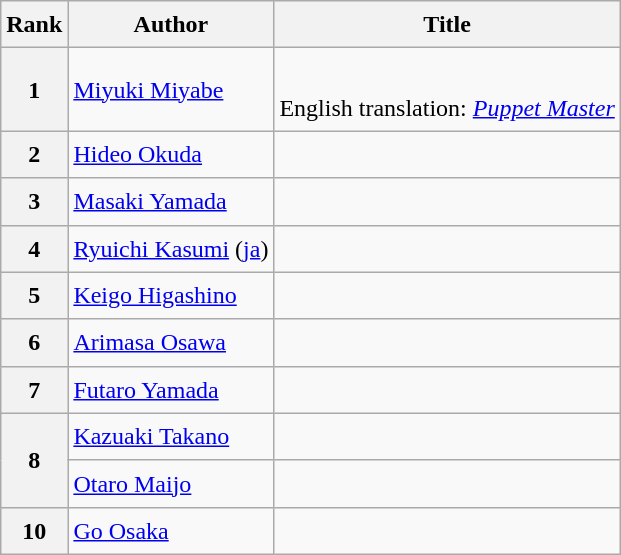<table class="wikitable sortable" style="font-size:1.00em; line-height:1.5em;">
<tr>
<th>Rank</th>
<th>Author</th>
<th>Title</th>
</tr>
<tr>
<th>1</th>
<td><a href='#'>Miyuki Miyabe</a></td>
<td><br>English translation: <em><a href='#'>Puppet Master</a></em></td>
</tr>
<tr>
<th>2</th>
<td><a href='#'>Hideo Okuda</a></td>
<td></td>
</tr>
<tr>
<th>3</th>
<td><a href='#'>Masaki Yamada</a></td>
<td></td>
</tr>
<tr>
<th>4</th>
<td><a href='#'>Ryuichi Kasumi</a> (<a href='#'>ja</a>)</td>
<td></td>
</tr>
<tr>
<th>5</th>
<td><a href='#'>Keigo Higashino</a></td>
<td></td>
</tr>
<tr>
<th>6</th>
<td><a href='#'>Arimasa Osawa</a></td>
<td></td>
</tr>
<tr>
<th>7</th>
<td><a href='#'>Futaro Yamada</a></td>
<td></td>
</tr>
<tr>
<th rowspan="2">8</th>
<td><a href='#'>Kazuaki Takano</a></td>
<td></td>
</tr>
<tr>
<td><a href='#'>Otaro Maijo</a></td>
<td></td>
</tr>
<tr>
<th>10</th>
<td><a href='#'>Go Osaka</a></td>
<td></td>
</tr>
</table>
